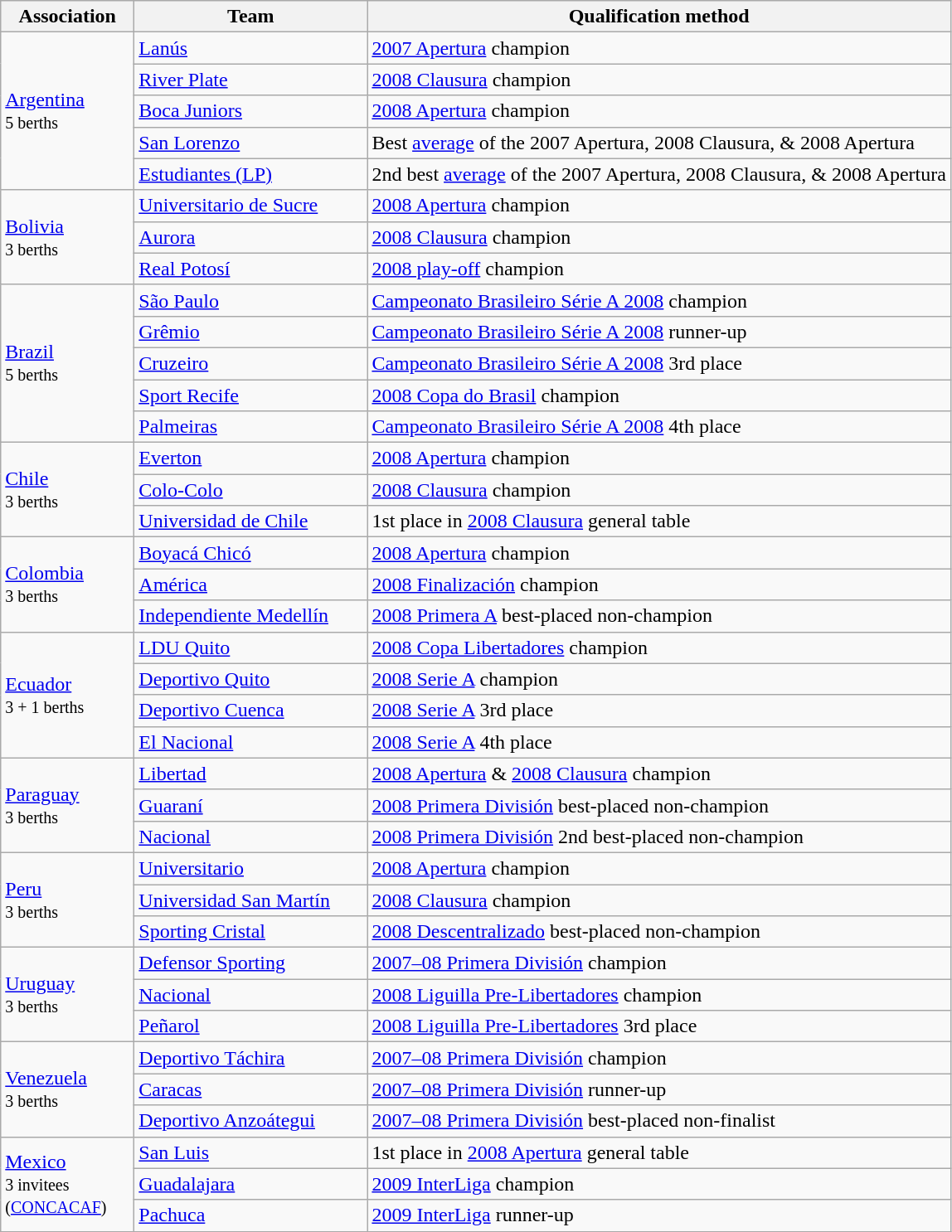<table class="wikitable">
<tr>
<th width=100>Association</th>
<th width=180>Team</th>
<th>Qualification method</th>
</tr>
<tr>
<td rowspan="5"> <a href='#'>Argentina</a><br><small>5 berths</small></td>
<td><a href='#'>Lanús</a></td>
<td><a href='#'>2007 Apertura</a> champion</td>
</tr>
<tr>
<td><a href='#'>River Plate</a></td>
<td><a href='#'>2008 Clausura</a> champion</td>
</tr>
<tr>
<td><a href='#'>Boca Juniors</a></td>
<td><a href='#'>2008 Apertura</a> champion</td>
</tr>
<tr>
<td><a href='#'>San Lorenzo</a></td>
<td>Best <a href='#'>average</a> of the 2007 Apertura, 2008 Clausura, & 2008 Apertura</td>
</tr>
<tr>
<td><a href='#'>Estudiantes (LP)</a></td>
<td>2nd best <a href='#'>average</a> of the 2007 Apertura, 2008 Clausura, & 2008 Apertura</td>
</tr>
<tr>
<td rowspan="3"> <a href='#'>Bolivia</a><br><small>3 berths</small></td>
<td><a href='#'>Universitario de Sucre</a></td>
<td><a href='#'>2008 Apertura</a> champion</td>
</tr>
<tr>
<td><a href='#'>Aurora</a></td>
<td><a href='#'>2008 Clausura</a> champion</td>
</tr>
<tr>
<td><a href='#'>Real Potosí</a></td>
<td><a href='#'>2008 play-off</a> champion</td>
</tr>
<tr>
<td rowspan="5"> <a href='#'>Brazil</a><br><small>5 berths</small></td>
<td><a href='#'>São Paulo</a></td>
<td><a href='#'>Campeonato Brasileiro Série A 2008</a> champion</td>
</tr>
<tr>
<td><a href='#'>Grêmio</a></td>
<td><a href='#'>Campeonato Brasileiro Série A 2008</a> runner-up</td>
</tr>
<tr>
<td><a href='#'>Cruzeiro</a></td>
<td><a href='#'>Campeonato Brasileiro Série A 2008</a> 3rd place</td>
</tr>
<tr>
<td><a href='#'>Sport Recife</a></td>
<td><a href='#'>2008 Copa do Brasil</a> champion</td>
</tr>
<tr>
<td><a href='#'>Palmeiras</a></td>
<td><a href='#'>Campeonato Brasileiro Série A 2008</a> 4th place</td>
</tr>
<tr>
<td rowspan="3"> <a href='#'>Chile</a><br><small>3 berths</small></td>
<td><a href='#'>Everton</a></td>
<td><a href='#'>2008 Apertura</a> champion</td>
</tr>
<tr>
<td><a href='#'>Colo-Colo</a></td>
<td><a href='#'>2008 Clausura</a> champion</td>
</tr>
<tr>
<td><a href='#'>Universidad de Chile</a></td>
<td>1st place in <a href='#'>2008 Clausura</a> general table</td>
</tr>
<tr>
<td rowspan="3"> <a href='#'>Colombia</a><br><small>3 berths</small></td>
<td><a href='#'>Boyacá Chicó</a></td>
<td><a href='#'>2008 Apertura</a> champion</td>
</tr>
<tr>
<td><a href='#'>América</a></td>
<td><a href='#'>2008 Finalización</a> champion</td>
</tr>
<tr>
<td><a href='#'>Independiente Medellín</a></td>
<td><a href='#'>2008 Primera A</a> best-placed non-champion</td>
</tr>
<tr>
<td rowspan="4"> <a href='#'>Ecuador</a><br><small>3 + 1 berths</small></td>
<td><a href='#'>LDU Quito</a></td>
<td><a href='#'>2008 Copa Libertadores</a> champion</td>
</tr>
<tr>
<td><a href='#'>Deportivo Quito</a></td>
<td><a href='#'>2008 Serie A</a> champion</td>
</tr>
<tr>
<td><a href='#'>Deportivo Cuenca</a></td>
<td><a href='#'>2008 Serie A</a> 3rd place</td>
</tr>
<tr>
<td><a href='#'>El Nacional</a></td>
<td><a href='#'>2008 Serie A</a> 4th place</td>
</tr>
<tr>
<td rowspan="3"> <a href='#'>Paraguay</a><br><small>3 berths</small></td>
<td><a href='#'>Libertad</a></td>
<td><a href='#'>2008 Apertura</a> & <a href='#'>2008 Clausura</a> champion</td>
</tr>
<tr>
<td><a href='#'>Guaraní</a></td>
<td><a href='#'>2008 Primera División</a> best-placed non-champion</td>
</tr>
<tr>
<td><a href='#'>Nacional</a></td>
<td><a href='#'>2008 Primera División</a> 2nd best-placed non-champion</td>
</tr>
<tr>
<td rowspan="3"> <a href='#'>Peru</a><br><small>3 berths</small></td>
<td><a href='#'>Universitario</a></td>
<td><a href='#'>2008 Apertura</a> champion</td>
</tr>
<tr>
<td><a href='#'>Universidad San Martín</a></td>
<td><a href='#'>2008 Clausura</a> champion</td>
</tr>
<tr>
<td><a href='#'>Sporting Cristal</a></td>
<td><a href='#'>2008 Descentralizado</a> best-placed non-champion</td>
</tr>
<tr>
<td rowspan="3"> <a href='#'>Uruguay</a><br><small>3 berths</small></td>
<td><a href='#'>Defensor Sporting</a></td>
<td><a href='#'>2007–08 Primera División</a> champion</td>
</tr>
<tr>
<td><a href='#'>Nacional</a></td>
<td><a href='#'>2008 Liguilla Pre-Libertadores</a> champion</td>
</tr>
<tr>
<td><a href='#'>Peñarol</a></td>
<td><a href='#'>2008 Liguilla Pre-Libertadores</a> 3rd place</td>
</tr>
<tr>
<td rowspan="3"> <a href='#'>Venezuela</a><br><small>3 berths</small></td>
<td><a href='#'>Deportivo Táchira</a></td>
<td><a href='#'>2007–08 Primera División</a> champion</td>
</tr>
<tr>
<td><a href='#'>Caracas</a></td>
<td><a href='#'>2007–08 Primera División</a> runner-up</td>
</tr>
<tr>
<td><a href='#'>Deportivo Anzoátegui</a></td>
<td><a href='#'>2007–08 Primera División</a> best-placed non-finalist</td>
</tr>
<tr>
<td rowspan="3"> <a href='#'>Mexico</a><br><small>3 invitees (<a href='#'>CONCACAF</a>)</small></td>
<td><a href='#'>San Luis</a></td>
<td>1st place in <a href='#'>2008 Apertura</a> general table</td>
</tr>
<tr>
<td><a href='#'>Guadalajara</a></td>
<td><a href='#'>2009 InterLiga</a> champion</td>
</tr>
<tr>
<td><a href='#'>Pachuca</a></td>
<td><a href='#'>2009 InterLiga</a> runner-up</td>
</tr>
</table>
